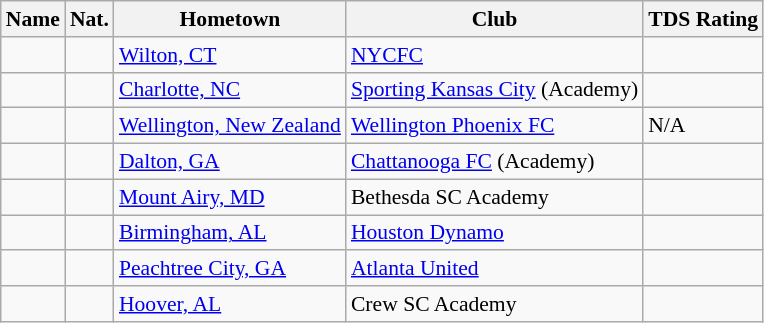<table class="wikitable" style="font-size:90%;" border="1">
<tr>
<th>Name</th>
<th>Nat.</th>
<th>Hometown</th>
<th>Club</th>
<th>TDS Rating</th>
</tr>
<tr>
<td></td>
<td></td>
<td><a href='#'>Wilton, CT</a></td>
<td><a href='#'>NYCFC</a></td>
<td></td>
</tr>
<tr>
<td></td>
<td></td>
<td><a href='#'>Charlotte, NC</a></td>
<td><a href='#'>Sporting Kansas City</a> (Academy)</td>
<td></td>
</tr>
<tr>
<td></td>
<td></td>
<td><a href='#'>Wellington, New Zealand</a></td>
<td><a href='#'>Wellington Phoenix FC</a></td>
<td>N/A</td>
</tr>
<tr>
<td></td>
<td></td>
<td><a href='#'>Dalton, GA</a></td>
<td><a href='#'>Chattanooga FC</a> (Academy)</td>
<td></td>
</tr>
<tr>
<td></td>
<td></td>
<td><a href='#'>Mount Airy, MD</a></td>
<td>Bethesda SC Academy</td>
<td></td>
</tr>
<tr>
<td></td>
<td></td>
<td><a href='#'>Birmingham, AL</a></td>
<td><a href='#'>Houston Dynamo</a></td>
<td></td>
</tr>
<tr>
<td></td>
<td></td>
<td><a href='#'>Peachtree City, GA</a></td>
<td><a href='#'>Atlanta United</a></td>
<td></td>
</tr>
<tr>
<td></td>
<td></td>
<td><a href='#'>Hoover, AL</a></td>
<td>Crew SC Academy</td>
<td></td>
</tr>
</table>
